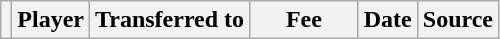<table class="wikitable plainrowheaders sortable">
<tr>
<th></th>
<th scope="col">Player</th>
<th>Transferred to</th>
<th style="width: 65px;">Fee</th>
<th scope="col">Date</th>
<th scope="col">Source</th>
</tr>
</table>
